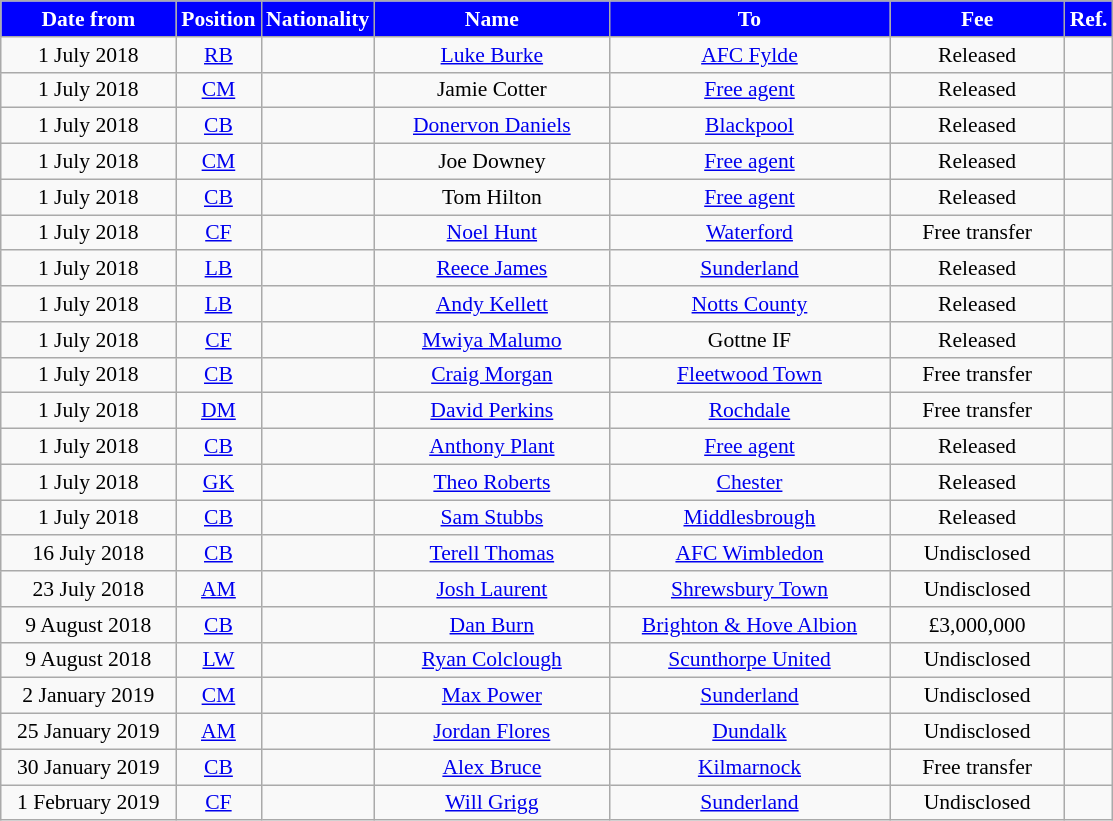<table class="wikitable" style="text-align:center; font-size:90%; ">
<tr>
<th style="background:#00f; color:#fff; width:110px;">Date from</th>
<th style="background:#00f; color:#fff; width:50px;">Position</th>
<th style="background:#00f; color:#fff; width:50px;">Nationality</th>
<th style="background:#00f; color:#fff; width:150px;">Name</th>
<th style="background:#00f; color:#fff; width:180px;">To</th>
<th style="background:#00f; color:#fff; width:110px;">Fee</th>
<th style="background:#00f; color:#fff; width:25px;">Ref.</th>
</tr>
<tr>
<td>1 July 2018</td>
<td><a href='#'>RB</a></td>
<td></td>
<td><a href='#'>Luke Burke</a></td>
<td><a href='#'>AFC Fylde</a></td>
<td>Released</td>
<td></td>
</tr>
<tr>
<td>1 July 2018</td>
<td><a href='#'>CM</a></td>
<td></td>
<td>Jamie Cotter</td>
<td><a href='#'>Free agent</a></td>
<td>Released</td>
<td></td>
</tr>
<tr>
<td>1 July 2018</td>
<td><a href='#'>CB</a></td>
<td></td>
<td><a href='#'>Donervon Daniels</a></td>
<td><a href='#'>Blackpool</a></td>
<td>Released</td>
<td></td>
</tr>
<tr>
<td>1 July 2018</td>
<td><a href='#'>CM</a></td>
<td></td>
<td>Joe Downey</td>
<td><a href='#'>Free agent</a></td>
<td>Released</td>
<td></td>
</tr>
<tr>
<td>1 July 2018</td>
<td><a href='#'>CB</a></td>
<td></td>
<td>Tom Hilton</td>
<td><a href='#'>Free agent</a></td>
<td>Released</td>
<td></td>
</tr>
<tr>
<td>1 July 2018</td>
<td><a href='#'>CF</a></td>
<td></td>
<td><a href='#'>Noel Hunt</a></td>
<td><a href='#'>Waterford</a></td>
<td>Free transfer</td>
<td></td>
</tr>
<tr>
<td>1 July 2018</td>
<td><a href='#'>LB</a></td>
<td></td>
<td><a href='#'>Reece James</a></td>
<td><a href='#'>Sunderland</a></td>
<td>Released</td>
<td></td>
</tr>
<tr>
<td>1 July 2018</td>
<td><a href='#'>LB</a></td>
<td></td>
<td><a href='#'>Andy Kellett</a></td>
<td><a href='#'>Notts County</a></td>
<td>Released</td>
<td></td>
</tr>
<tr>
<td>1 July 2018</td>
<td><a href='#'>CF</a></td>
<td></td>
<td><a href='#'>Mwiya Malumo</a></td>
<td>Gottne IF</td>
<td>Released</td>
<td></td>
</tr>
<tr>
<td>1 July 2018</td>
<td><a href='#'>CB</a></td>
<td></td>
<td><a href='#'>Craig Morgan</a></td>
<td><a href='#'>Fleetwood Town</a></td>
<td>Free transfer</td>
<td></td>
</tr>
<tr>
<td>1 July 2018</td>
<td><a href='#'>DM</a></td>
<td></td>
<td><a href='#'>David Perkins</a></td>
<td><a href='#'>Rochdale</a></td>
<td>Free transfer</td>
<td></td>
</tr>
<tr>
<td>1 July 2018</td>
<td><a href='#'>CB</a></td>
<td></td>
<td><a href='#'>Anthony Plant</a></td>
<td><a href='#'>Free agent</a></td>
<td>Released</td>
<td></td>
</tr>
<tr>
<td>1 July 2018</td>
<td><a href='#'>GK</a></td>
<td></td>
<td><a href='#'>Theo Roberts</a></td>
<td><a href='#'>Chester</a></td>
<td>Released</td>
<td></td>
</tr>
<tr>
<td>1 July 2018</td>
<td><a href='#'>CB</a></td>
<td></td>
<td><a href='#'>Sam Stubbs</a></td>
<td><a href='#'>Middlesbrough</a></td>
<td>Released</td>
<td></td>
</tr>
<tr>
<td>16 July 2018</td>
<td><a href='#'>CB</a></td>
<td></td>
<td><a href='#'>Terell Thomas</a></td>
<td><a href='#'>AFC Wimbledon</a></td>
<td>Undisclosed</td>
<td></td>
</tr>
<tr>
<td>23 July 2018</td>
<td><a href='#'>AM</a></td>
<td></td>
<td><a href='#'>Josh Laurent</a></td>
<td><a href='#'>Shrewsbury Town</a></td>
<td>Undisclosed</td>
<td></td>
</tr>
<tr>
<td>9 August 2018</td>
<td><a href='#'>CB</a></td>
<td></td>
<td><a href='#'>Dan Burn</a></td>
<td><a href='#'>Brighton & Hove Albion</a></td>
<td>£3,000,000</td>
<td></td>
</tr>
<tr>
<td>9 August 2018</td>
<td><a href='#'>LW</a></td>
<td></td>
<td><a href='#'>Ryan Colclough</a></td>
<td><a href='#'>Scunthorpe United</a></td>
<td>Undisclosed</td>
<td></td>
</tr>
<tr>
<td>2 January 2019</td>
<td><a href='#'>CM</a></td>
<td></td>
<td><a href='#'>Max Power</a></td>
<td><a href='#'>Sunderland</a></td>
<td>Undisclosed</td>
<td></td>
</tr>
<tr>
<td>25 January 2019</td>
<td><a href='#'>AM</a></td>
<td></td>
<td><a href='#'>Jordan Flores</a></td>
<td><a href='#'>Dundalk</a></td>
<td>Undisclosed</td>
<td></td>
</tr>
<tr>
<td>30 January 2019</td>
<td><a href='#'>CB</a></td>
<td></td>
<td><a href='#'>Alex Bruce</a></td>
<td><a href='#'>Kilmarnock</a></td>
<td>Free transfer</td>
<td></td>
</tr>
<tr>
<td>1 February 2019</td>
<td><a href='#'>CF</a></td>
<td></td>
<td><a href='#'>Will Grigg</a></td>
<td><a href='#'>Sunderland</a></td>
<td>Undisclosed</td>
<td></td>
</tr>
</table>
